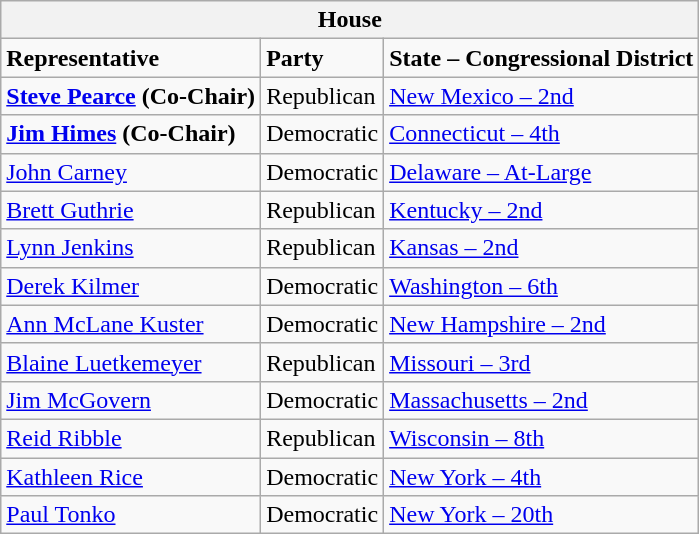<table class="wikitable">
<tr>
<th colspan="3">House</th>
</tr>
<tr>
<td><strong>Representative</strong></td>
<td><strong>Party</strong></td>
<td><strong>State – Congressional District</strong></td>
</tr>
<tr>
<td><a href='#'><strong>Steve Pearce</strong></a> <strong>(Co-Chair)</strong></td>
<td>Republican</td>
<td><a href='#'>New Mexico – 2nd</a></td>
</tr>
<tr>
<td><strong><a href='#'>Jim Himes</a></strong> <strong>(Co-Chair)</strong></td>
<td>Democratic</td>
<td><a href='#'>Connecticut – 4th</a></td>
</tr>
<tr>
<td><a href='#'>John Carney</a></td>
<td>Democratic</td>
<td><a href='#'>Delaware – At-Large</a></td>
</tr>
<tr>
<td><a href='#'>Brett Guthrie</a></td>
<td>Republican</td>
<td><a href='#'>Kentucky – 2nd</a></td>
</tr>
<tr>
<td><a href='#'>Lynn Jenkins</a></td>
<td>Republican</td>
<td><a href='#'>Kansas – 2nd</a></td>
</tr>
<tr>
<td><a href='#'>Derek Kilmer</a></td>
<td>Democratic</td>
<td><a href='#'>Washington – 6th</a></td>
</tr>
<tr>
<td><a href='#'>Ann McLane Kuster</a></td>
<td>Democratic</td>
<td><a href='#'>New Hampshire – 2nd</a></td>
</tr>
<tr>
<td><a href='#'>Blaine Luetkemeyer</a></td>
<td>Republican</td>
<td><a href='#'>Missouri – 3rd</a></td>
</tr>
<tr>
<td><a href='#'>Jim McGovern</a></td>
<td>Democratic</td>
<td><a href='#'>Massachusetts – 2nd</a></td>
</tr>
<tr>
<td><a href='#'>Reid Ribble</a></td>
<td>Republican</td>
<td><a href='#'>Wisconsin – 8th</a></td>
</tr>
<tr>
<td><a href='#'>Kathleen Rice</a></td>
<td>Democratic</td>
<td><a href='#'>New York – 4th</a></td>
</tr>
<tr>
<td><a href='#'>Paul Tonko</a></td>
<td>Democratic</td>
<td><a href='#'>New York – 20th</a></td>
</tr>
</table>
